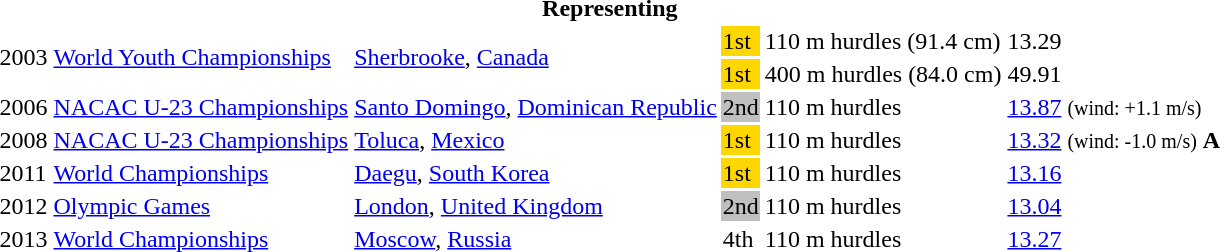<table>
<tr>
<th colspan="6">Representing </th>
</tr>
<tr>
<td rowspan=2>2003</td>
<td rowspan=2><a href='#'>World Youth Championships</a></td>
<td rowspan=2><a href='#'>Sherbrooke</a>, <a href='#'>Canada</a></td>
<td bgcolor=gold>1st</td>
<td>110 m hurdles (91.4 cm)</td>
<td>13.29</td>
</tr>
<tr>
<td bgcolor=gold>1st</td>
<td>400 m hurdles (84.0 cm)</td>
<td>49.91</td>
</tr>
<tr>
<td>2006</td>
<td><a href='#'>NACAC U-23 Championships</a></td>
<td><a href='#'>Santo Domingo</a>, <a href='#'>Dominican Republic</a></td>
<td bgcolor=silver>2nd</td>
<td>110 m hurdles</td>
<td><a href='#'>13.87</a> <small>(wind: +1.1 m/s)</small></td>
</tr>
<tr>
<td>2008</td>
<td><a href='#'>NACAC U-23 Championships</a></td>
<td><a href='#'>Toluca</a>, <a href='#'>Mexico</a></td>
<td bgcolor=gold>1st</td>
<td>110 m hurdles</td>
<td><a href='#'>13.32</a> <small>(wind: -1.0 m/s)</small> <strong>A</strong></td>
</tr>
<tr>
<td>2011</td>
<td><a href='#'>World Championships</a></td>
<td><a href='#'>Daegu</a>, <a href='#'>South Korea</a></td>
<td bgcolor=gold>1st</td>
<td>110 m hurdles</td>
<td><a href='#'>13.16</a></td>
</tr>
<tr>
<td>2012</td>
<td><a href='#'>Olympic Games</a></td>
<td><a href='#'>London</a>, <a href='#'>United Kingdom</a></td>
<td bgcolor=silver>2nd</td>
<td>110 m hurdles</td>
<td><a href='#'>13.04</a></td>
</tr>
<tr>
<td>2013</td>
<td><a href='#'>World Championships</a></td>
<td><a href='#'>Moscow</a>, <a href='#'>Russia</a></td>
<td>4th</td>
<td>110 m hurdles</td>
<td><a href='#'>13.27</a></td>
</tr>
</table>
